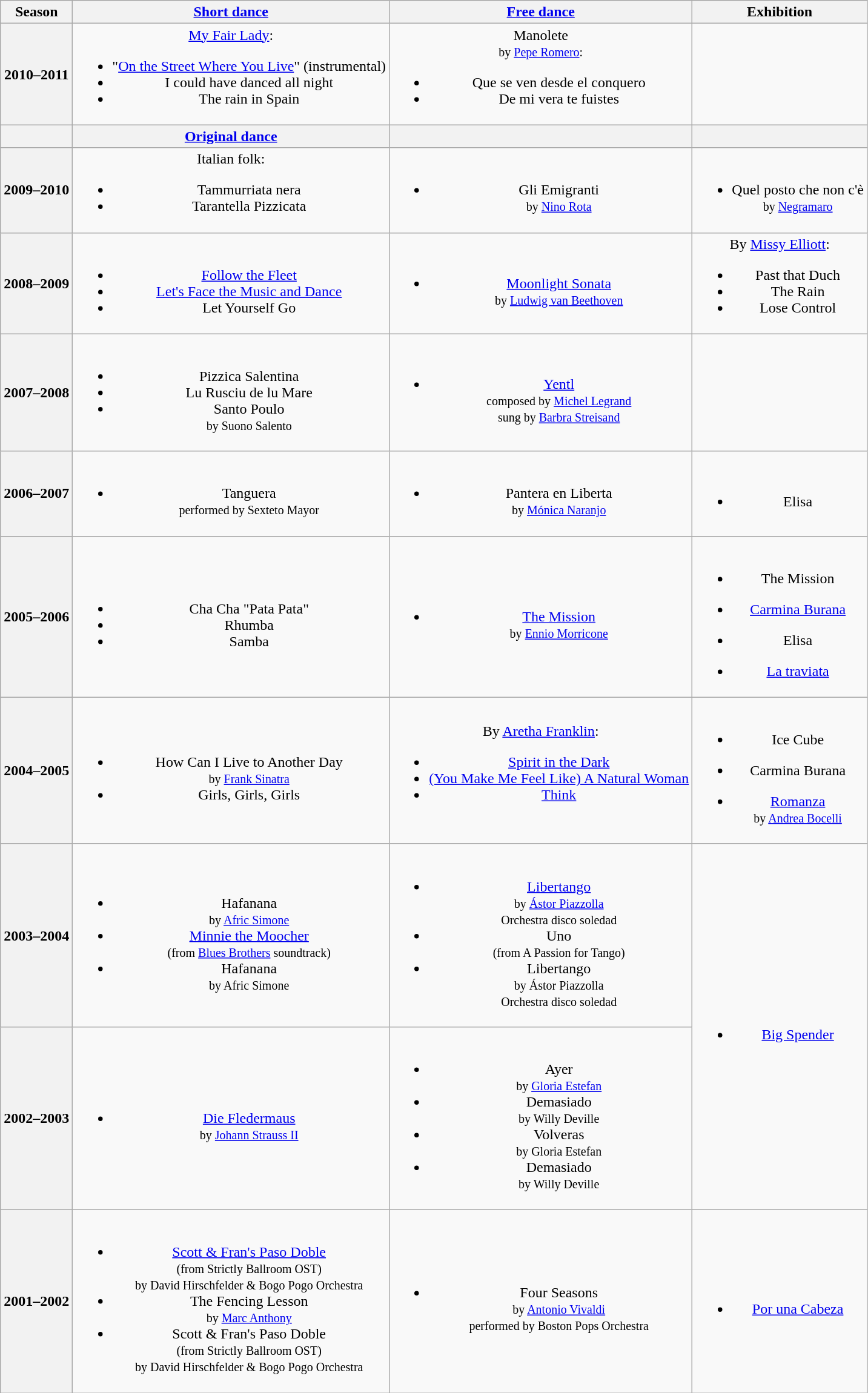<table class="wikitable" style="text-align:center">
<tr>
<th>Season</th>
<th><a href='#'>Short dance</a></th>
<th><a href='#'>Free dance</a></th>
<th>Exhibition</th>
</tr>
<tr>
<th>2010–2011 <br> </th>
<td><a href='#'>My Fair Lady</a>:<br><ul><li>"<a href='#'>On the Street Where You Live</a>" (instrumental)</li><li>I could have danced all night</li><li>The rain in Spain</li></ul></td>
<td>Manolete <br><small> by <a href='#'>Pepe Romero</a>:</small><br><ul><li>Que se ven desde el conquero</li><li>De mi vera te fuistes</li></ul></td>
<td></td>
</tr>
<tr>
<th></th>
<th><a href='#'>Original dance</a></th>
<th></th>
<th></th>
</tr>
<tr>
<th>2009–2010 <br> </th>
<td>Italian folk:<br><ul><li>Tammurriata nera</li><li>Tarantella Pizzicata</li></ul></td>
<td><br><ul><li>Gli Emigranti <br><small> by <a href='#'>Nino Rota</a> </small></li></ul></td>
<td><br><ul><li>Quel posto che non c'è <br><small> by <a href='#'>Negramaro</a> </small></li></ul></td>
</tr>
<tr>
<th>2008–2009 <br> </th>
<td><br><ul><li><a href='#'>Follow the Fleet</a></li><li><a href='#'>Let's Face the Music and Dance</a></li><li>Let Yourself Go</li></ul></td>
<td><br><ul><li><a href='#'>Moonlight Sonata</a> <br><small> by <a href='#'>Ludwig van Beethoven</a> </small></li></ul></td>
<td>By <a href='#'>Missy Elliott</a>:<br><ul><li>Past that Duch</li><li>The Rain</li><li>Lose Control</li></ul></td>
</tr>
<tr>
<th>2007–2008 <br> </th>
<td><br><ul><li>Pizzica Salentina</li><li>Lu Rusciu de lu Mare</li><li>Santo Poulo <br><small> by Suono Salento </small></li></ul></td>
<td><br><ul><li><a href='#'>Yentl</a> <br><small> composed by <a href='#'>Michel Legrand</a> <br> sung by <a href='#'>Barbra Streisand</a> </small></li></ul></td>
<td></td>
</tr>
<tr>
<th>2006–2007 <br> </th>
<td><br><ul><li>Tanguera <br><small> performed by Sexteto Mayor </small></li></ul></td>
<td><br><ul><li>Pantera en Liberta <br><small> by <a href='#'>Mónica Naranjo</a> </small></li></ul></td>
<td><br><ul><li>Elisa</li></ul></td>
</tr>
<tr>
<th>2005–2006 <br> </th>
<td><br><ul><li>Cha Cha "Pata Pata"</li><li>Rhumba</li><li>Samba</li></ul></td>
<td><br><ul><li><a href='#'>The Mission</a> <br><small> by <a href='#'>Ennio Morricone</a> </small></li></ul></td>
<td><br><ul><li>The Mission</li></ul><ul><li><a href='#'>Carmina Burana</a></li></ul><ul><li>Elisa</li></ul><ul><li><a href='#'>La traviata</a></li></ul></td>
</tr>
<tr>
<th>2004–2005 <br> </th>
<td><br><ul><li>How Can I Live to Another Day <br><small> by <a href='#'>Frank Sinatra</a> </small></li><li>Girls, Girls, Girls</li></ul></td>
<td>By <a href='#'>Aretha Franklin</a>:<br><ul><li><a href='#'>Spirit in the Dark</a></li><li><a href='#'>(You Make Me Feel Like) A Natural Woman</a></li><li><a href='#'>Think</a></li></ul></td>
<td><br><ul><li>Ice Cube</li></ul><ul><li>Carmina Burana</li></ul><ul><li><a href='#'>Romanza</a> <br><small> by <a href='#'>Andrea Bocelli</a></small></li></ul></td>
</tr>
<tr>
<th>2003–2004 <br> </th>
<td><br><ul><li>Hafanana <br><small> by <a href='#'>Afric Simone</a> </small></li><li><a href='#'>Minnie the Moocher</a> <br><small> (from <a href='#'>Blues Brothers</a> soundtrack) </small></li><li>Hafanana <br><small> by Afric Simone </small></li></ul></td>
<td><br><ul><li><a href='#'>Libertango</a> <br><small> by <a href='#'>Ástor Piazzolla</a> <br> Orchestra disco soledad </small></li><li>Uno <br><small> (from A Passion for Tango) </small></li><li>Libertango <br><small> by Ástor Piazzolla <br> Orchestra disco soledad </small></li></ul></td>
<td rowspan=2><br><ul><li><a href='#'>Big Spender</a></li></ul></td>
</tr>
<tr>
<th>2002–2003 <br> </th>
<td><br><ul><li><a href='#'>Die Fledermaus</a> <br><small> by <a href='#'>Johann Strauss II</a> </small></li></ul></td>
<td><br><ul><li>Ayer <br><small> by <a href='#'>Gloria Estefan</a> </small></li><li>Demasiado <br><small> by Willy Deville </small></li><li>Volveras <br><small> by Gloria Estefan </small></li><li>Demasiado <br><small> by Willy Deville </small></li></ul></td>
</tr>
<tr>
<th>2001–2002 <br> </th>
<td><br><ul><li><a href='#'>Scott & Fran's Paso Doble</a> <br><small> (from Strictly Ballroom OST) <br> by David Hirschfelder & Bogo Pogo Orchestra </small></li><li>The Fencing Lesson <br><small> by <a href='#'>Marc Anthony</a> </small></li><li>Scott & Fran's Paso Doble <br><small> (from Strictly Ballroom OST) <br> by David Hirschfelder & Bogo Pogo Orchestra </small></li></ul></td>
<td><br><ul><li>Four Seasons <br><small> by <a href='#'>Antonio Vivaldi</a> <br> performed by Boston Pops Orchestra </small></li></ul></td>
<td><br><ul><li><a href='#'>Por una Cabeza</a></li></ul></td>
</tr>
</table>
